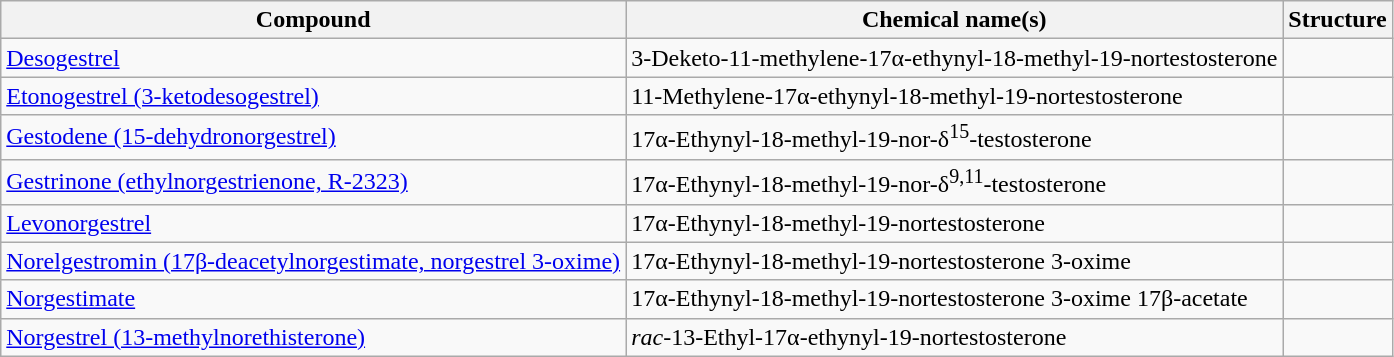<table class="wikitable" border="1">
<tr>
<th>Compound</th>
<th>Chemical name(s)</th>
<th>Structure</th>
</tr>
<tr>
<td><a href='#'>Desogestrel</a></td>
<td>3-Deketo-11-methylene-17α-ethynyl-18-methyl-19-nortestosterone</td>
<td></td>
</tr>
<tr>
<td><a href='#'>Etonogestrel (3-ketodesogestrel)</a></td>
<td>11-Methylene-17α-ethynyl-18-methyl-19-nortestosterone</td>
<td></td>
</tr>
<tr>
<td><a href='#'>Gestodene (15-dehydronorgestrel)</a></td>
<td>17α-Ethynyl-18-methyl-19-nor-δ<sup>15</sup>-testosterone</td>
<td></td>
</tr>
<tr>
<td><a href='#'>Gestrinone (ethylnorgestrienone, R-2323)</a></td>
<td>17α-Ethynyl-18-methyl-19-nor-δ<sup>9,11</sup>-testosterone</td>
<td></td>
</tr>
<tr>
<td><a href='#'>Levonorgestrel</a></td>
<td>17α-Ethynyl-18-methyl-19-nortestosterone</td>
<td></td>
</tr>
<tr>
<td><a href='#'>Norelgestromin (17β-deacetylnorgestimate, norgestrel 3-oxime)</a></td>
<td>17α-Ethynyl-18-methyl-19-nortestosterone 3-oxime</td>
<td></td>
</tr>
<tr>
<td><a href='#'>Norgestimate</a></td>
<td>17α-Ethynyl-18-methyl-19-nortestosterone 3-oxime 17β-acetate</td>
<td></td>
</tr>
<tr>
<td><a href='#'>Norgestrel (13-methylnorethisterone)</a></td>
<td><em>rac</em>-13-Ethyl-17α-ethynyl-19-nortestosterone</td>
<td><br></td>
</tr>
</table>
